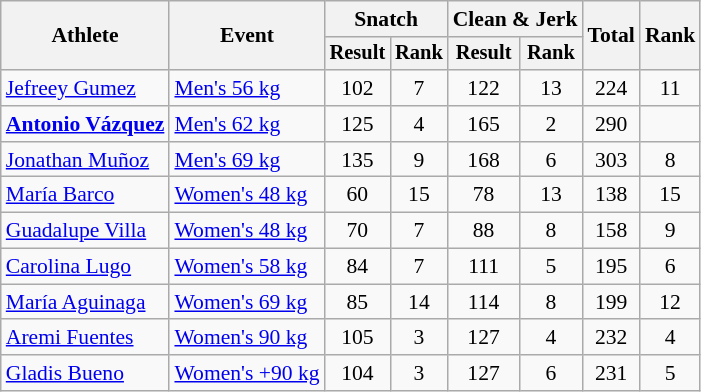<table class="wikitable" style="font-size:90%">
<tr>
<th rowspan="2">Athlete</th>
<th rowspan="2">Event</th>
<th colspan="2">Snatch</th>
<th colspan="2">Clean & Jerk</th>
<th rowspan="2">Total</th>
<th rowspan="2">Rank</th>
</tr>
<tr style="font-size:95%">
<th>Result</th>
<th>Rank</th>
<th>Result</th>
<th>Rank</th>
</tr>
<tr align=center>
<td align=left><a href='#'>Jefreey Gumez</a></td>
<td align=left><a href='#'>Men's 56 kg</a></td>
<td>102</td>
<td>7</td>
<td>122</td>
<td>13</td>
<td>224</td>
<td>11</td>
</tr>
<tr align=center>
<td align=left><strong><a href='#'>Antonio Vázquez</a></strong></td>
<td align=left><a href='#'>Men's 62 kg</a></td>
<td>125</td>
<td>4</td>
<td>165</td>
<td>2</td>
<td>290</td>
<td></td>
</tr>
<tr align=center>
<td align=left><a href='#'>Jonathan Muñoz</a></td>
<td align=left><a href='#'>Men's 69 kg</a></td>
<td>135</td>
<td>9</td>
<td>168</td>
<td>6</td>
<td>303</td>
<td>8</td>
</tr>
<tr align=center>
<td align=left><a href='#'>María Barco</a></td>
<td align=left><a href='#'>Women's 48 kg</a></td>
<td>60</td>
<td>15</td>
<td>78</td>
<td>13</td>
<td>138</td>
<td>15</td>
</tr>
<tr align=center>
<td align=left><a href='#'>Guadalupe Villa</a></td>
<td align=left><a href='#'>Women's 48 kg</a></td>
<td>70</td>
<td>7</td>
<td>88</td>
<td>8</td>
<td>158</td>
<td>9</td>
</tr>
<tr align=center>
<td align=left><a href='#'>Carolina Lugo</a></td>
<td align=left><a href='#'>Women's 58 kg</a></td>
<td>84</td>
<td>7</td>
<td>111</td>
<td>5</td>
<td>195</td>
<td>6</td>
</tr>
<tr align=center>
<td align=left><a href='#'>María Aguinaga</a></td>
<td align=left><a href='#'>Women's 69 kg</a></td>
<td>85</td>
<td>14</td>
<td>114</td>
<td>8</td>
<td>199</td>
<td>12</td>
</tr>
<tr align=center>
<td align=left><a href='#'>Aremi Fuentes</a></td>
<td align=left><a href='#'>Women's 90 kg</a></td>
<td>105</td>
<td>3</td>
<td>127</td>
<td>4</td>
<td>232</td>
<td>4</td>
</tr>
<tr align=center>
<td align=left><a href='#'>Gladis Bueno</a></td>
<td align=left><a href='#'>Women's +90 kg</a></td>
<td>104</td>
<td>3</td>
<td>127</td>
<td>6</td>
<td>231</td>
<td>5</td>
</tr>
</table>
